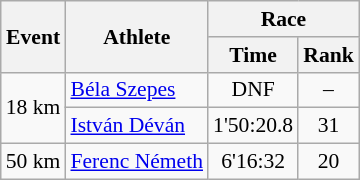<table class="wikitable" border="1" style="font-size:90%">
<tr>
<th rowspan=2>Event</th>
<th rowspan=2>Athlete</th>
<th colspan=2>Race</th>
</tr>
<tr>
<th>Time</th>
<th>Rank</th>
</tr>
<tr>
<td rowspan=2>18 km</td>
<td><a href='#'>Béla Szepes</a></td>
<td align=center>DNF</td>
<td align=center>–</td>
</tr>
<tr>
<td><a href='#'>István Déván</a></td>
<td align=center>1'50:20.8</td>
<td align=center>31</td>
</tr>
<tr>
<td>50 km</td>
<td><a href='#'>Ferenc Németh</a></td>
<td align=center>6'16:32</td>
<td align=center>20</td>
</tr>
</table>
